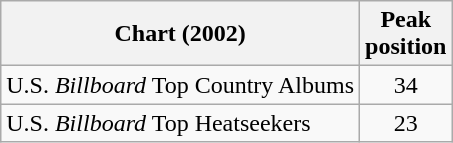<table class="wikitable">
<tr>
<th>Chart (2002)</th>
<th>Peak<br>position</th>
</tr>
<tr>
<td>U.S. <em>Billboard</em> Top Country Albums</td>
<td align="center">34</td>
</tr>
<tr>
<td>U.S. <em>Billboard</em> Top Heatseekers</td>
<td align="center">23</td>
</tr>
</table>
